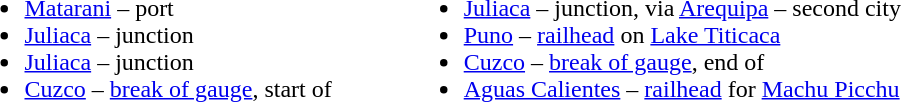<table>
<tr valign=top>
<td><br><ul><li><a href='#'>Matarani</a> – port</li><li><a href='#'>Juliaca</a> – junction</li><li><a href='#'>Juliaca</a> – junction</li><li><a href='#'>Cuzco</a> – <a href='#'>break of gauge</a>, start of </li></ul></td>
<td width=40></td>
<td><br><ul><li><a href='#'>Juliaca</a> – junction, via <a href='#'>Arequipa</a> – second city</li><li><a href='#'>Puno</a> – <a href='#'>railhead</a> on <a href='#'>Lake Titicaca</a></li><li><a href='#'>Cuzco</a> – <a href='#'>break of gauge</a>, end of </li><li><a href='#'>Aguas Calientes</a> – <a href='#'>railhead</a> for <a href='#'>Machu Picchu</a></li></ul></td>
</tr>
</table>
